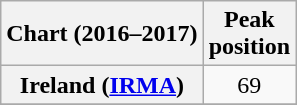<table class="wikitable plainrowheaders" style="text-align:center">
<tr>
<th>Chart (2016–2017)</th>
<th>Peak<br>position</th>
</tr>
<tr>
<th scope="row">Ireland (<a href='#'>IRMA</a>)</th>
<td>69</td>
</tr>
<tr>
</tr>
</table>
